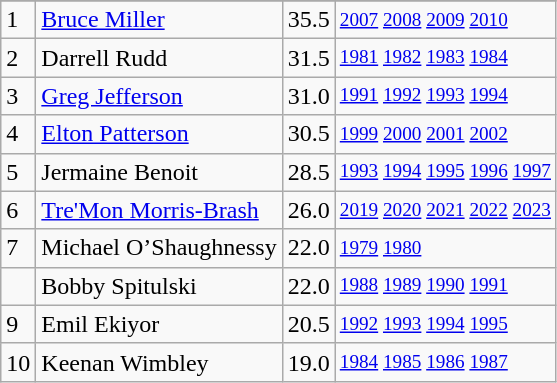<table class="wikitable">
<tr>
</tr>
<tr>
<td>1</td>
<td><a href='#'>Bruce Miller</a></td>
<td>35.5</td>
<td style="font-size:80%;"><a href='#'>2007</a> <a href='#'>2008</a> <a href='#'>2009</a> <a href='#'>2010</a></td>
</tr>
<tr>
<td>2</td>
<td>Darrell Rudd</td>
<td>31.5</td>
<td style="font-size:80%;"><a href='#'>1981</a> <a href='#'>1982</a> <a href='#'>1983</a> <a href='#'>1984</a></td>
</tr>
<tr>
<td>3</td>
<td><a href='#'>Greg Jefferson</a></td>
<td>31.0</td>
<td style="font-size:80%;"><a href='#'>1991</a> <a href='#'>1992</a> <a href='#'>1993</a> <a href='#'>1994</a></td>
</tr>
<tr>
<td>4</td>
<td><a href='#'>Elton Patterson</a></td>
<td>30.5</td>
<td style="font-size:80%;"><a href='#'>1999</a> <a href='#'>2000</a> <a href='#'>2001</a> <a href='#'>2002</a></td>
</tr>
<tr>
<td>5</td>
<td>Jermaine Benoit</td>
<td>28.5</td>
<td style="font-size:80%;"><a href='#'>1993</a> <a href='#'>1994</a> <a href='#'>1995</a> <a href='#'>1996</a> <a href='#'>1997</a></td>
</tr>
<tr>
<td>6</td>
<td><a href='#'>Tre'Mon Morris-Brash</a></td>
<td>26.0</td>
<td style="font-size:80%;"><a href='#'>2019</a> <a href='#'>2020</a> <a href='#'>2021</a> <a href='#'>2022</a> <a href='#'>2023</a></td>
</tr>
<tr>
<td>7</td>
<td>Michael O’Shaughnessy</td>
<td>22.0</td>
<td style="font-size:80%;"><a href='#'>1979</a> <a href='#'>1980</a></td>
</tr>
<tr>
<td></td>
<td>Bobby Spitulski</td>
<td>22.0</td>
<td style="font-size:80%;"><a href='#'>1988</a> <a href='#'>1989</a> <a href='#'>1990</a> <a href='#'>1991</a></td>
</tr>
<tr>
<td>9</td>
<td>Emil Ekiyor</td>
<td>20.5</td>
<td style="font-size:80%;"><a href='#'>1992</a> <a href='#'>1993</a> <a href='#'>1994</a> <a href='#'>1995</a></td>
</tr>
<tr>
<td>10</td>
<td>Keenan Wimbley</td>
<td>19.0</td>
<td style="font-size:80%;"><a href='#'>1984</a> <a href='#'>1985</a> <a href='#'>1986</a> <a href='#'>1987</a></td>
</tr>
</table>
